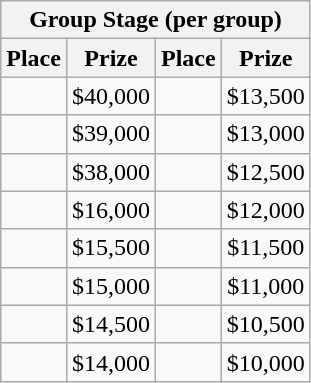<table class="wikitable" style="text-align:center; margin-top:0px;">
<tr>
<th colspan=8>Group Stage (per group)</th>
</tr>
<tr>
<th>Place</th>
<th>Prize </th>
<th>Place</th>
<th>Prize </th>
</tr>
<tr>
<td></td>
<td>$40,000</td>
<td></td>
<td>$13,500</td>
</tr>
<tr>
<td></td>
<td>$39,000</td>
<td></td>
<td>$13,000</td>
</tr>
<tr>
<td></td>
<td>$38,000</td>
<td></td>
<td>$12,500</td>
</tr>
<tr>
<td></td>
<td>$16,000</td>
<td></td>
<td>$12,000</td>
</tr>
<tr>
<td></td>
<td>$15,500</td>
<td></td>
<td>$11,500</td>
</tr>
<tr>
<td></td>
<td>$15,000</td>
<td></td>
<td>$11,000</td>
</tr>
<tr>
<td></td>
<td>$14,500</td>
<td></td>
<td>$10,500</td>
</tr>
<tr>
<td></td>
<td>$14,000</td>
<td></td>
<td>$10,000</td>
</tr>
</table>
